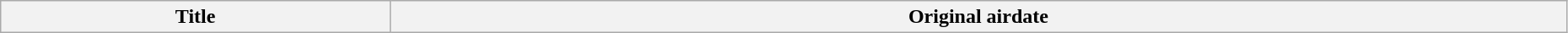<table class="wikitable plainrowheaders" style="width:98%;">
<tr>
<th>Title</th>
<th>Original airdate<br>











</th>
</tr>
</table>
